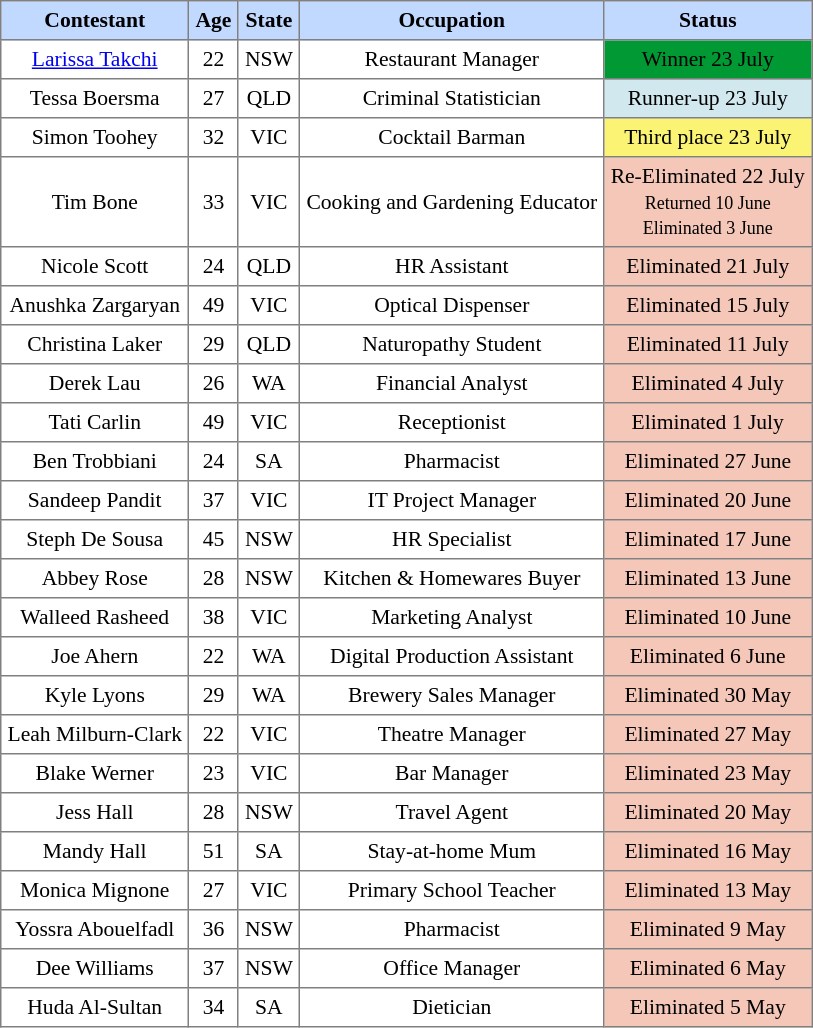<table class="sortable" border="1" cellpadding="4" cellspacing="0" style="text-align:center; font-size:90%; border-collapse:collapse;">
<tr style="background:#C1D8FF;">
<th>Contestant</th>
<th>Age</th>
<th>State</th>
<th>Occupation</th>
<th>Status</th>
</tr>
<tr>
<td><a href='#'>Larissa Takchi</a></td>
<td>22</td>
<td>NSW</td>
<td>Restaurant Manager</td>
<td style="background:#093;"><span>Winner 23 July</span></td>
</tr>
<tr>
<td>Tessa Boersma</td>
<td>27</td>
<td>QLD</td>
<td>Criminal Statistician</td>
<td style="background:#d1e8ef;">Runner-up 23 July</td>
</tr>
<tr>
<td>Simon Toohey</td>
<td>32</td>
<td>VIC</td>
<td>Cocktail Barman</td>
<td style="background:#fbf373;">Third place 23 July</td>
</tr>
<tr>
<td>Tim Bone</td>
<td>33</td>
<td>VIC</td>
<td>Cooking and Gardening Educator</td>
<td style="background:#f4c7b8;">Re-Eliminated 22 July<br><small>Returned 10 June</small><br><small>Eliminated 3 June</small></td>
</tr>
<tr>
<td>Nicole Scott</td>
<td>24</td>
<td>QLD</td>
<td>HR Assistant</td>
<td style= "background:#f4c7b8;">Eliminated 21 July</td>
</tr>
<tr>
<td>Anushka Zargaryan</td>
<td>49</td>
<td>VIC</td>
<td>Optical Dispenser</td>
<td style="background:#f4c7b8;">Eliminated 15 July</td>
</tr>
<tr>
<td>Christina Laker</td>
<td>29</td>
<td>QLD</td>
<td>Naturopathy Student</td>
<td style="background:#f4c7b8;">Eliminated 11 July</td>
</tr>
<tr>
<td>Derek Lau</td>
<td>26</td>
<td>WA</td>
<td>Financial Analyst</td>
<td style="background:#f4c7b8;">Eliminated 4 July</td>
</tr>
<tr>
<td>Tati Carlin</td>
<td>49</td>
<td>VIC</td>
<td>Receptionist</td>
<td style="background:#f4c7b8;">Eliminated 1 July</td>
</tr>
<tr>
<td>Ben Trobbiani</td>
<td>24</td>
<td>SA</td>
<td>Pharmacist</td>
<td style="background:#f4c7b8;">Eliminated 27 June</td>
</tr>
<tr>
<td>Sandeep Pandit</td>
<td>37</td>
<td>VIC</td>
<td>IT Project Manager</td>
<td style="background:#f4c7b8;">Eliminated 20 June</td>
</tr>
<tr>
<td>Steph De Sousa</td>
<td>45</td>
<td>NSW</td>
<td>HR Specialist</td>
<td style="background:#f4c7b8;">Eliminated 17 June</td>
</tr>
<tr>
<td>Abbey Rose</td>
<td>28</td>
<td>NSW</td>
<td>Kitchen & Homewares Buyer</td>
<td style="background:#f4c7b8;">Eliminated 13 June</td>
</tr>
<tr>
<td>Walleed Rasheed</td>
<td>38</td>
<td>VIC</td>
<td>Marketing Analyst</td>
<td style="background:#f4c7b8;">Eliminated 10 June</td>
</tr>
<tr>
<td>Joe Ahern</td>
<td>22</td>
<td>WA</td>
<td>Digital Production Assistant</td>
<td style="background:#f4c7b8;">Eliminated 6 June</td>
</tr>
<tr>
<td>Kyle Lyons</td>
<td>29</td>
<td>WA</td>
<td>Brewery Sales Manager</td>
<td style="background:#f4c7b8;">Eliminated 30 May</td>
</tr>
<tr>
<td>Leah Milburn-Clark</td>
<td>22</td>
<td>VIC</td>
<td>Theatre Manager</td>
<td style="background:#f4c7b8;">Eliminated 27 May</td>
</tr>
<tr>
<td>Blake Werner</td>
<td>23</td>
<td>VIC</td>
<td>Bar Manager</td>
<td style="background:#f4c7b8;">Eliminated 23 May</td>
</tr>
<tr>
<td>Jess Hall</td>
<td>28</td>
<td>NSW</td>
<td>Travel Agent</td>
<td style="background:#f4c7b8;">Eliminated 20 May</td>
</tr>
<tr>
<td>Mandy Hall</td>
<td>51</td>
<td>SA</td>
<td>Stay-at-home Mum</td>
<td style="background:#f4c7b8;">Eliminated 16 May</td>
</tr>
<tr>
<td>Monica Mignone</td>
<td>27</td>
<td>VIC</td>
<td>Primary School Teacher</td>
<td style="background:#f4c7b8;">Eliminated 13 May</td>
</tr>
<tr>
<td>Yossra Abouelfadl</td>
<td>36</td>
<td>NSW</td>
<td>Pharmacist</td>
<td style="background:#f4c7b8;">Eliminated 9 May</td>
</tr>
<tr>
<td>Dee Williams</td>
<td>37</td>
<td>NSW</td>
<td>Office Manager</td>
<td style="background:#f4c7b8;">Eliminated 6 May</td>
</tr>
<tr>
<td>Huda Al-Sultan</td>
<td>34</td>
<td>SA</td>
<td>Dietician</td>
<td style="background:#f4c7b8;">Eliminated 5 May</td>
</tr>
</table>
